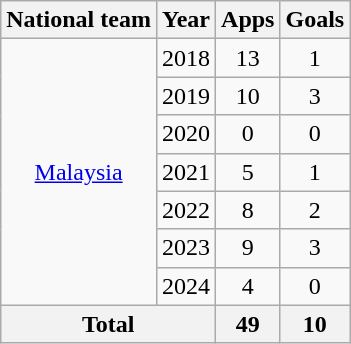<table class="wikitable" style="text-align:center">
<tr>
<th>National team</th>
<th>Year</th>
<th>Apps</th>
<th>Goals</th>
</tr>
<tr>
<td rowspan=7><a href='#'>Malaysia</a></td>
<td>2018</td>
<td>13</td>
<td>1</td>
</tr>
<tr>
<td>2019</td>
<td>10</td>
<td>3</td>
</tr>
<tr>
<td>2020</td>
<td>0</td>
<td>0</td>
</tr>
<tr>
<td>2021</td>
<td>5</td>
<td>1</td>
</tr>
<tr>
<td>2022</td>
<td>8</td>
<td>2</td>
</tr>
<tr>
<td>2023</td>
<td>9</td>
<td>3</td>
</tr>
<tr>
<td>2024</td>
<td>4</td>
<td>0</td>
</tr>
<tr>
<th colspan=2>Total</th>
<th>49</th>
<th>10</th>
</tr>
</table>
